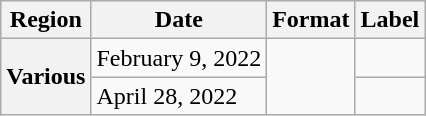<table class="wikitable plainrowheaders">
<tr>
<th scope="col">Region</th>
<th scope="col">Date</th>
<th scope="col">Format</th>
<th scope="col">Label</th>
</tr>
<tr>
<th scope="row" rowspan="2">Various</th>
<td>February 9, 2022</td>
<td rowspan="2"></td>
<td></td>
</tr>
<tr>
<td>April 28, 2022</td>
<td></td>
</tr>
</table>
